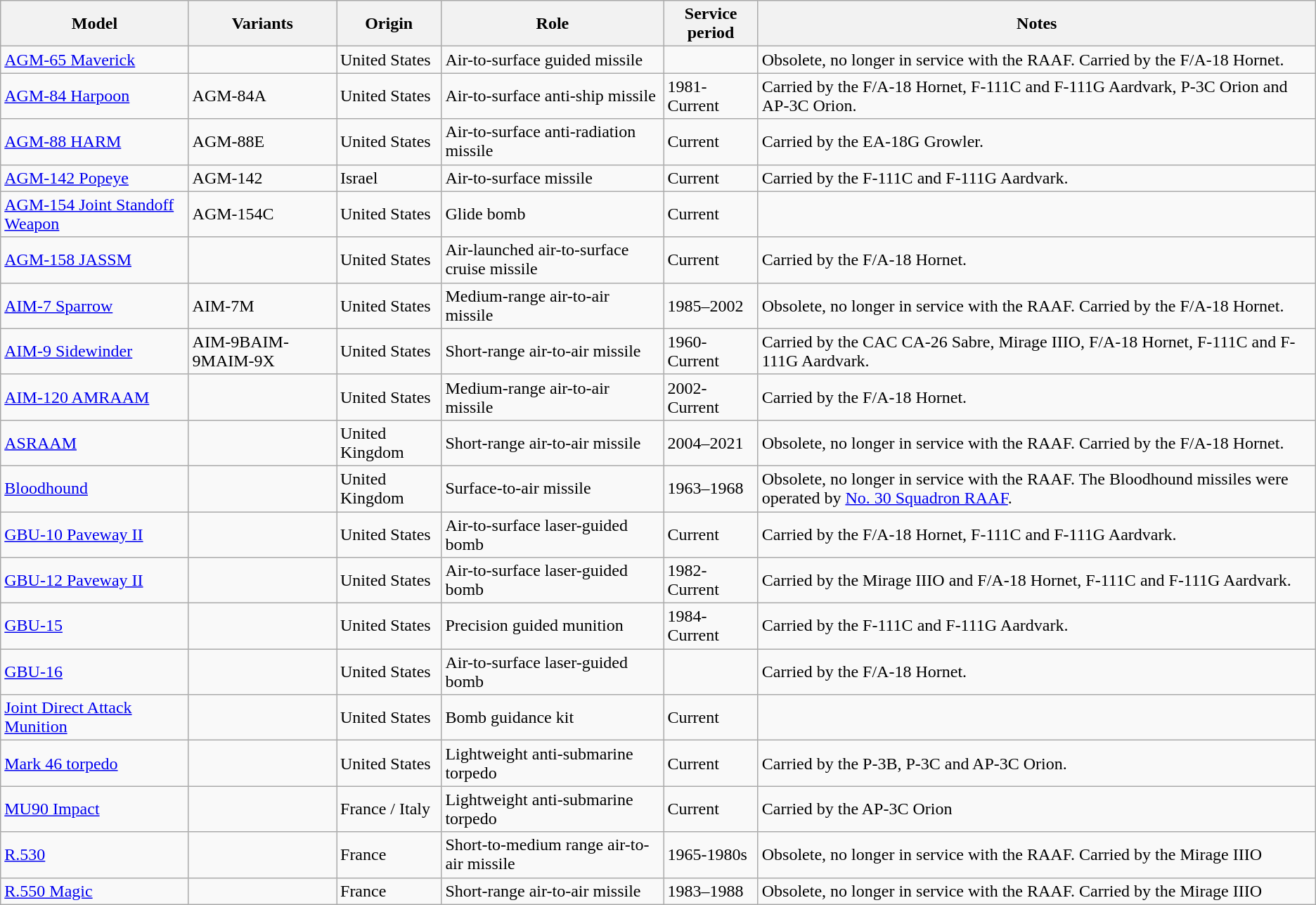<table class="wikitable sortable">
<tr>
<th>Model</th>
<th>Variants</th>
<th>Origin</th>
<th>Role</th>
<th>Service period</th>
<th>Notes</th>
</tr>
<tr>
<td><a href='#'>AGM-65 Maverick</a></td>
<td></td>
<td>United States</td>
<td>Air-to-surface guided missile</td>
<td></td>
<td>Obsolete, no longer in service with the RAAF. Carried by the F/A-18 Hornet.</td>
</tr>
<tr>
<td><a href='#'>AGM-84 Harpoon</a></td>
<td>AGM-84A</td>
<td>United States</td>
<td>Air-to-surface anti-ship missile</td>
<td>1981-Current</td>
<td>Carried by the F/A-18 Hornet, F-111C and F-111G Aardvark, P-3C Orion and AP-3C Orion.</td>
</tr>
<tr>
<td><a href='#'>AGM-88 HARM</a></td>
<td>AGM-88E</td>
<td>United States</td>
<td>Air-to-surface anti-radiation missile</td>
<td>Current</td>
<td>Carried by the EA-18G Growler.</td>
</tr>
<tr>
<td><a href='#'>AGM-142 Popeye</a></td>
<td>AGM-142</td>
<td>Israel</td>
<td>Air-to-surface missile</td>
<td>Current</td>
<td>Carried by the F-111C and F-111G Aardvark.</td>
</tr>
<tr>
<td><a href='#'>AGM-154 Joint Standoff Weapon</a></td>
<td>AGM-154C</td>
<td>United States</td>
<td>Glide bomb</td>
<td>Current</td>
<td></td>
</tr>
<tr>
<td><a href='#'>AGM-158 JASSM</a></td>
<td></td>
<td>United States</td>
<td>Air-launched air-to-surface cruise missile</td>
<td>Current</td>
<td>Carried by the F/A-18 Hornet.</td>
</tr>
<tr>
<td><a href='#'>AIM-7 Sparrow</a></td>
<td>AIM-7M</td>
<td>United States</td>
<td>Medium-range air-to-air missile</td>
<td>1985–2002</td>
<td>Obsolete, no longer in service with the RAAF. Carried by the F/A-18 Hornet.</td>
</tr>
<tr>
<td><a href='#'>AIM-9 Sidewinder</a></td>
<td>AIM-9BAIM-9MAIM-9X</td>
<td>United States</td>
<td>Short-range air-to-air missile</td>
<td>1960-Current</td>
<td>Carried by the CAC CA-26 Sabre, Mirage IIIO, F/A-18 Hornet, F-111C and F-111G Aardvark.</td>
</tr>
<tr>
<td><a href='#'>AIM-120 AMRAAM</a></td>
<td></td>
<td>United States</td>
<td>Medium-range air-to-air missile</td>
<td>2002-Current</td>
<td>Carried by the F/A-18 Hornet.</td>
</tr>
<tr>
<td><a href='#'>ASRAAM</a></td>
<td></td>
<td>United Kingdom</td>
<td>Short-range air-to-air missile</td>
<td>2004–2021</td>
<td>Obsolete, no longer in service with the RAAF. Carried by the F/A-18 Hornet.</td>
</tr>
<tr>
<td><a href='#'>Bloodhound</a></td>
<td></td>
<td>United Kingdom</td>
<td>Surface-to-air missile</td>
<td>1963–1968</td>
<td>Obsolete, no longer in service with the RAAF. The Bloodhound missiles were operated by <a href='#'>No. 30 Squadron RAAF</a>.</td>
</tr>
<tr>
<td><a href='#'>GBU-10 Paveway II</a></td>
<td></td>
<td>United States</td>
<td>Air-to-surface laser-guided bomb</td>
<td>Current</td>
<td>Carried by the F/A-18 Hornet, F-111C and F-111G Aardvark.</td>
</tr>
<tr>
<td><a href='#'>GBU-12 Paveway II</a></td>
<td></td>
<td>United States</td>
<td>Air-to-surface laser-guided bomb</td>
<td>1982-Current</td>
<td>Carried by the Mirage IIIO and F/A-18 Hornet, F-111C and F-111G Aardvark.</td>
</tr>
<tr>
<td><a href='#'>GBU-15</a></td>
<td></td>
<td>United States</td>
<td>Precision guided munition</td>
<td>1984-Current</td>
<td>Carried by the F-111C and F-111G Aardvark.</td>
</tr>
<tr>
<td><a href='#'>GBU-16</a></td>
<td></td>
<td>United States</td>
<td>Air-to-surface laser-guided bomb</td>
<td></td>
<td>Carried by the F/A-18 Hornet.</td>
</tr>
<tr>
<td><a href='#'>Joint Direct Attack Munition</a></td>
<td></td>
<td>United States</td>
<td>Bomb guidance kit</td>
<td>Current</td>
<td></td>
</tr>
<tr>
<td><a href='#'>Mark 46 torpedo</a></td>
<td></td>
<td>United States</td>
<td>Lightweight anti-submarine torpedo</td>
<td>Current</td>
<td>Carried by the P-3B, P-3C and AP-3C Orion.</td>
</tr>
<tr>
<td><a href='#'>MU90 Impact</a></td>
<td></td>
<td>France / Italy</td>
<td>Lightweight anti-submarine torpedo</td>
<td>Current</td>
<td>Carried by the AP-3C Orion</td>
</tr>
<tr>
<td><a href='#'>R.530</a></td>
<td></td>
<td>France</td>
<td>Short-to-medium range air-to-air missile</td>
<td>1965-1980s</td>
<td>Obsolete, no longer in service with the RAAF. Carried by the Mirage IIIO</td>
</tr>
<tr>
<td><a href='#'>R.550 Magic</a></td>
<td></td>
<td>France</td>
<td>Short-range air-to-air missile</td>
<td>1983–1988</td>
<td>Obsolete, no longer in service with the RAAF. Carried by the Mirage IIIO</td>
</tr>
</table>
